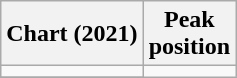<table class="wikitable sortable plainrowheaders" style="text-align:center">
<tr>
<th scope="col">Chart (2021)</th>
<th scope="col">Peak<br>position</th>
</tr>
<tr>
<td></td>
</tr>
<tr>
</tr>
</table>
